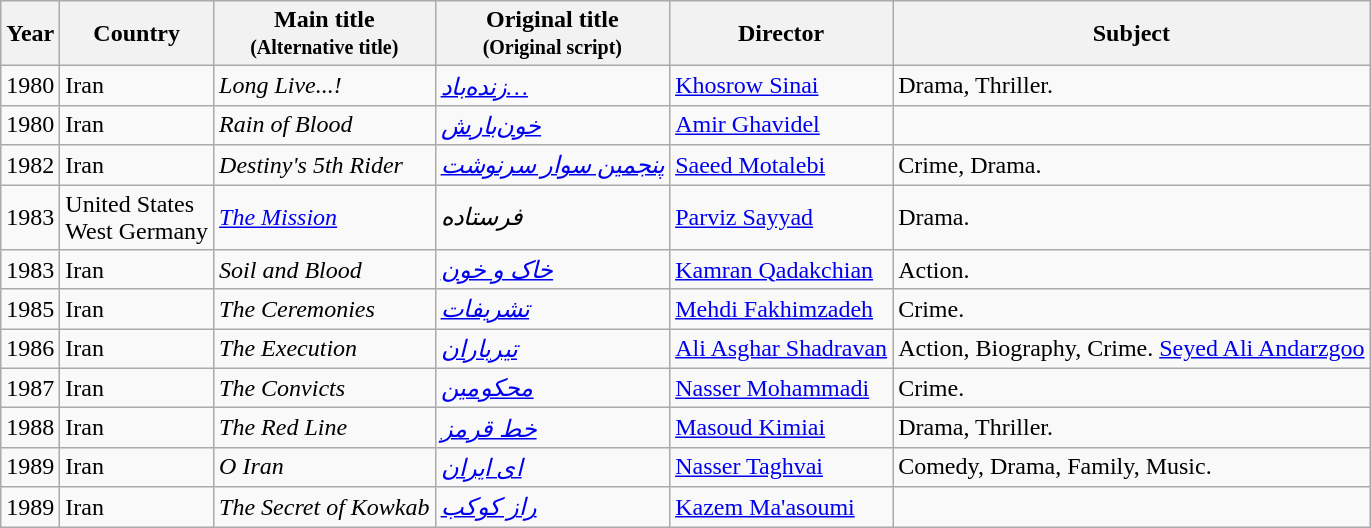<table class="wikitable sortable">
<tr>
<th>Year</th>
<th>Country</th>
<th class="unsortable">Main title<br><small>(Alternative title)</small></th>
<th class="unsortable">Original title<br><small>(Original script)</small></th>
<th>Director</th>
<th class="unsortable">Subject</th>
</tr>
<tr>
<td>1980</td>
<td>Iran</td>
<td><em>Long Live...!</em></td>
<td><em><a href='#'>زنده‌باد…</a></em></td>
<td><a href='#'>Khosrow Sinai</a></td>
<td>Drama, Thriller.</td>
</tr>
<tr>
<td>1980</td>
<td>Iran</td>
<td><em>Rain of Blood</em></td>
<td><em><a href='#'>خون‌بارش</a></em></td>
<td><a href='#'>Amir Ghavidel</a></td>
<td></td>
</tr>
<tr>
<td>1982</td>
<td>Iran</td>
<td><em>Destiny's 5th Rider</em></td>
<td><em><a href='#'>پنجمین سوار سرنوشت</a></em></td>
<td><a href='#'>Saeed Motalebi</a></td>
<td>Crime, Drama.</td>
</tr>
<tr>
<td>1983</td>
<td>United States<br>West Germany</td>
<td><em><a href='#'>The Mission</a></em></td>
<td><em>فرستاده</em></td>
<td><a href='#'>Parviz Sayyad</a></td>
<td>Drama.</td>
</tr>
<tr>
<td>1983</td>
<td>Iran</td>
<td><em>Soil and Blood</em></td>
<td><em><a href='#'>خاک و خون</a></em></td>
<td><a href='#'>Kamran Qadakchian</a></td>
<td>Action.</td>
</tr>
<tr>
<td>1985</td>
<td>Iran</td>
<td><em>The Ceremonies</em></td>
<td><em><a href='#'>تشریفات</a></em></td>
<td><a href='#'>Mehdi Fakhimzadeh</a></td>
<td>Crime.</td>
</tr>
<tr>
<td>1986</td>
<td>Iran</td>
<td><em>The Execution</em></td>
<td><em><a href='#'>تیرباران</a></em></td>
<td><a href='#'>Ali Asghar Shadravan</a></td>
<td>Action, Biography, Crime. <a href='#'>Seyed Ali Andarzgoo</a></td>
</tr>
<tr>
<td>1987</td>
<td>Iran</td>
<td><em>The Convicts</em></td>
<td><em><a href='#'>محکومین</a></em></td>
<td><a href='#'>Nasser Mohammadi</a></td>
<td>Crime.</td>
</tr>
<tr>
<td>1988</td>
<td>Iran</td>
<td><em>The Red Line</em></td>
<td><em><a href='#'>خط قرمز</a></em></td>
<td><a href='#'>Masoud Kimiai</a></td>
<td>Drama, Thriller.</td>
</tr>
<tr>
<td>1989</td>
<td>Iran</td>
<td><em>O Iran</em></td>
<td><em><a href='#'>ای ایران</a></em></td>
<td><a href='#'>Nasser Taghvai</a></td>
<td>Comedy, Drama, Family, Music.</td>
</tr>
<tr>
<td>1989</td>
<td>Iran</td>
<td><em>The Secret of Kowkab</em></td>
<td><em><a href='#'>راز کوکب</a></em></td>
<td><a href='#'>Kazem Ma'asoumi</a></td>
<td></td>
</tr>
</table>
